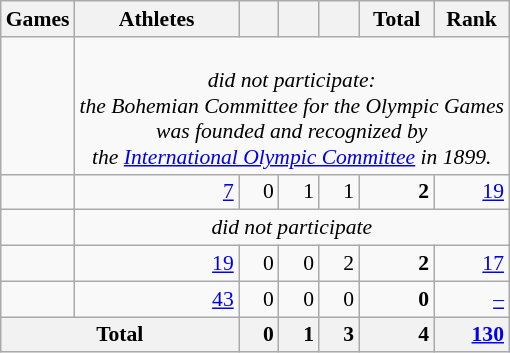<table class = wikitable style = text-align:right;font-size:90%>
<tr>
<th>Games</th>
<th>Athletes</th>
<th width:3em; font-weight:bold;"></th>
<th width:3em; font-weight:bold;"></th>
<th width:3em; font-weight:bold;"></th>
<th style="width:3em; font-weight:bold;">Total</th>
<th style="width:3em; font-weight:bold;">Rank</th>
</tr>
<tr>
<td align=left> </td>
<td colspan = 6 style = text-align:center><br><em>did not participate:<br>the Bohemian Committee for the Olympic Games<br>was founded and recognized by<br>the <a href='#'>International Olympic Committee</a> in 1899.</em></td>
</tr>
<tr>
<td align=left> </td>
<td><a href='#'>7</a></td>
<td>0</td>
<td>1</td>
<td>1</td>
<td><strong>2</strong></td>
<td><a href='#'>19</a></td>
</tr>
<tr>
<td align=left> </td>
<td colspan = 6 style = text-align:center><em>did not participate</em></td>
</tr>
<tr>
<td align=left> </td>
<td><a href='#'>19</a></td>
<td>0</td>
<td>0</td>
<td>2</td>
<td><strong>2</strong></td>
<td><a href='#'>17</a></td>
</tr>
<tr>
<td align=left> </td>
<td><a href='#'>43</a></td>
<td>0</td>
<td>0</td>
<td>0</td>
<td><strong>0</strong></td>
<td><a href='#'>–</a></td>
</tr>
<tr>
<th colspan = 2 style = text-align:center>Total</th>
<th style = text-align:right>0</th>
<th style = text-align:right>1</th>
<th style = text-align:right>3</th>
<th style = text-align:right>4</th>
<th style = text-align:right><a href='#'>130</a></th>
</tr>
</table>
